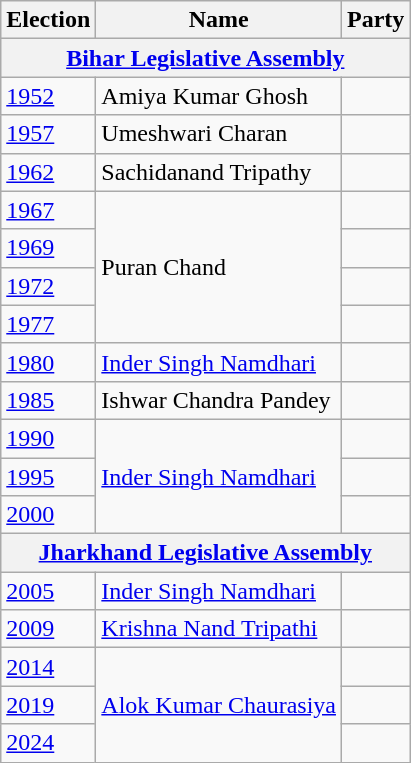<table class="wikitable sortable">
<tr>
<th>Election</th>
<th>Name</th>
<th colspan=2>Party</th>
</tr>
<tr>
<th colspan=4><a href='#'>Bihar Legislative Assembly</a></th>
</tr>
<tr>
<td><a href='#'>1952</a></td>
<td>Amiya Kumar Ghosh</td>
<td></td>
</tr>
<tr>
<td><a href='#'>1957</a></td>
<td>Umeshwari Charan</td>
<td></td>
</tr>
<tr>
<td><a href='#'>1962</a></td>
<td>Sachidanand Tripathy</td>
<td></td>
</tr>
<tr>
<td><a href='#'>1967</a></td>
<td rowspan=4>Puran Chand</td>
<td></td>
</tr>
<tr>
<td><a href='#'>1969</a></td>
<td></td>
</tr>
<tr>
<td><a href='#'>1972</a></td>
<td></td>
</tr>
<tr>
<td><a href='#'>1977</a></td>
<td></td>
</tr>
<tr>
<td><a href='#'>1980</a></td>
<td><a href='#'>Inder Singh Namdhari</a></td>
<td></td>
</tr>
<tr>
<td><a href='#'>1985</a></td>
<td>Ishwar Chandra Pandey</td>
<td></td>
</tr>
<tr>
<td><a href='#'>1990</a></td>
<td rowspan="3"><a href='#'>Inder Singh Namdhari</a></td>
<td></td>
</tr>
<tr>
<td><a href='#'>1995</a></td>
<td></td>
</tr>
<tr>
<td><a href='#'>2000</a></td>
<td></td>
</tr>
<tr>
<th colspan=4><a href='#'>Jharkhand Legislative Assembly</a></th>
</tr>
<tr>
<td><a href='#'>2005</a></td>
<td><a href='#'>Inder Singh Namdhari</a></td>
<td></td>
</tr>
<tr>
<td><a href='#'>2009</a></td>
<td><a href='#'>Krishna Nand Tripathi</a></td>
<td></td>
</tr>
<tr>
<td><a href='#'>2014</a></td>
<td rowspan=3><a href='#'>Alok Kumar Chaurasiya</a></td>
<td></td>
</tr>
<tr>
<td><a href='#'>2019</a></td>
<td></td>
</tr>
<tr>
<td><a href='#'>2024</a></td>
</tr>
</table>
